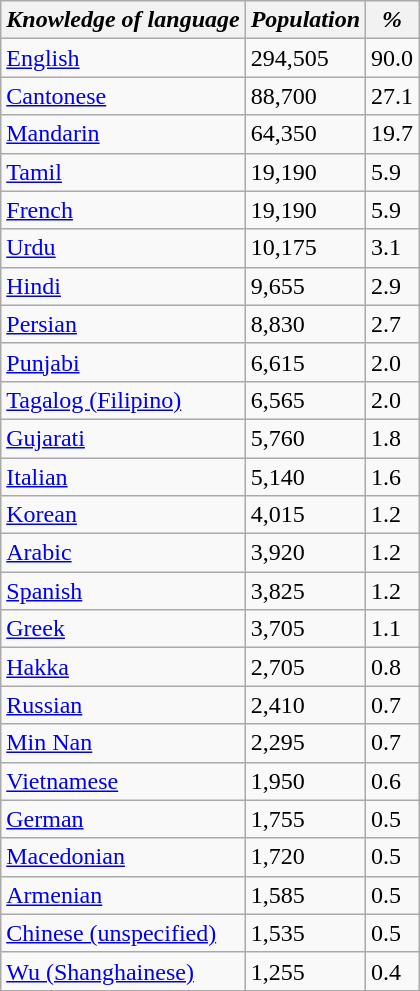<table class="wikitable" style="float:left;">
<tr>
<th><em>Knowledge of language</em></th>
<th><em>Population</em></th>
<th><em>%</em></th>
</tr>
<tr>
<td><a href='#'>English</a></td>
<td>294,505</td>
<td>90.0</td>
</tr>
<tr>
<td><a href='#'>Cantonese</a></td>
<td>88,700</td>
<td>27.1</td>
</tr>
<tr>
<td><a href='#'>Mandarin</a></td>
<td>64,350</td>
<td>19.7</td>
</tr>
<tr>
<td><a href='#'>Tamil</a></td>
<td>19,190</td>
<td>5.9</td>
</tr>
<tr>
<td><a href='#'>French</a></td>
<td>19,190</td>
<td>5.9</td>
</tr>
<tr>
<td><a href='#'>Urdu</a></td>
<td>10,175</td>
<td>3.1</td>
</tr>
<tr>
<td><a href='#'>Hindi</a></td>
<td>9,655</td>
<td>2.9</td>
</tr>
<tr>
<td><a href='#'>Persian</a></td>
<td>8,830</td>
<td>2.7</td>
</tr>
<tr>
<td><a href='#'>Punjabi</a></td>
<td>6,615</td>
<td>2.0</td>
</tr>
<tr>
<td><a href='#'>Tagalog (Filipino)</a></td>
<td>6,565</td>
<td>2.0</td>
</tr>
<tr>
<td><a href='#'>Gujarati</a></td>
<td>5,760</td>
<td>1.8</td>
</tr>
<tr>
<td><a href='#'>Italian</a></td>
<td>5,140</td>
<td>1.6</td>
</tr>
<tr>
<td><a href='#'>Korean</a></td>
<td>4,015</td>
<td>1.2</td>
</tr>
<tr>
<td><a href='#'>Arabic</a></td>
<td>3,920</td>
<td>1.2</td>
</tr>
<tr>
<td><a href='#'>Spanish</a></td>
<td>3,825</td>
<td>1.2</td>
</tr>
<tr>
<td><a href='#'>Greek</a></td>
<td>3,705</td>
<td>1.1</td>
</tr>
<tr>
<td><a href='#'>Hakka</a></td>
<td>2,705</td>
<td>0.8</td>
</tr>
<tr>
<td><a href='#'>Russian</a></td>
<td>2,410</td>
<td>0.7</td>
</tr>
<tr>
<td><a href='#'>Min Nan</a></td>
<td>2,295</td>
<td>0.7</td>
</tr>
<tr>
<td><a href='#'>Vietnamese</a></td>
<td>1,950</td>
<td>0.6</td>
</tr>
<tr>
<td><a href='#'>German</a></td>
<td>1,755</td>
<td>0.5</td>
</tr>
<tr>
<td><a href='#'>Macedonian</a></td>
<td>1,720</td>
<td>0.5</td>
</tr>
<tr>
<td><a href='#'>Armenian</a></td>
<td>1,585</td>
<td>0.5</td>
</tr>
<tr>
<td><a href='#'>Chinese (unspecified)</a></td>
<td>1,535</td>
<td>0.5</td>
</tr>
<tr>
<td><a href='#'>Wu (Shanghainese)</a></td>
<td>1,255</td>
<td>0.4</td>
</tr>
</table>
